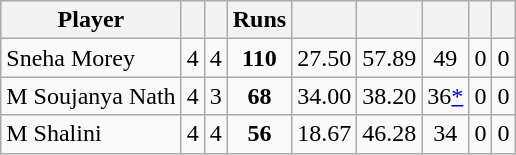<table class="wikitable sortable" style="text-align: center;">
<tr>
<th class="unsortable">Player</th>
<th></th>
<th></th>
<th>Runs</th>
<th></th>
<th></th>
<th></th>
<th></th>
<th></th>
</tr>
<tr>
<td style="text-align:left">Sneha Morey</td>
<td style="text-align:left">4</td>
<td>4</td>
<td><strong>110</strong></td>
<td>27.50</td>
<td>57.89</td>
<td>49</td>
<td>0</td>
<td>0</td>
</tr>
<tr>
<td style="text-align:left">M Soujanya Nath</td>
<td style="text-align:left">4</td>
<td>3</td>
<td><strong>68</strong></td>
<td>34.00</td>
<td>38.20</td>
<td>36<a href='#'>*</a></td>
<td>0</td>
<td>0</td>
</tr>
<tr>
<td style="text-align:left">M Shalini</td>
<td style="text-align:left">4</td>
<td>4</td>
<td><strong>56</strong></td>
<td>18.67</td>
<td>46.28</td>
<td>34</td>
<td>0</td>
<td>0</td>
</tr>
</table>
